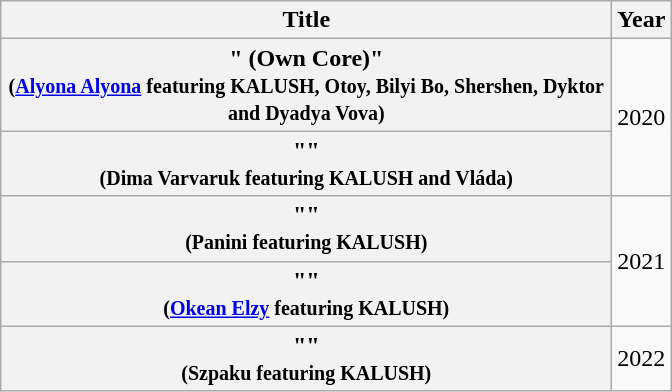<table class="wikitable plainrowheaders" style="text-align:center;">
<tr>
<th scope="col" style="width:25em;">Title</th>
<th scope="col" style="width:2em;">Year</th>
</tr>
<tr>
<th scope="row">" (Own Core)" <br><small>(<a href='#'>Alyona Alyona</a> featuring KALUSH, Otoy, Bilyi Bo, Shershen, Dyktor and Dyadya Vova)</small></th>
<td rowspan="2">2020</td>
</tr>
<tr>
<th scope="row">"" <br><small>(Dima Varvaruk featuring KALUSH and Vláda)</small></th>
</tr>
<tr>
<th scope="row">"" <br><small>(Panini featuring KALUSH)</small></th>
<td rowspan="2">2021</td>
</tr>
<tr>
<th scope="row">"" <br><small>(<a href='#'>Okean Elzy</a> featuring KALUSH)</small></th>
</tr>
<tr>
<th scope="row">"" <br><small>(Szpaku featuring KALUSH)</small></th>
<td rowspan="2">2022</td>
</tr>
</table>
